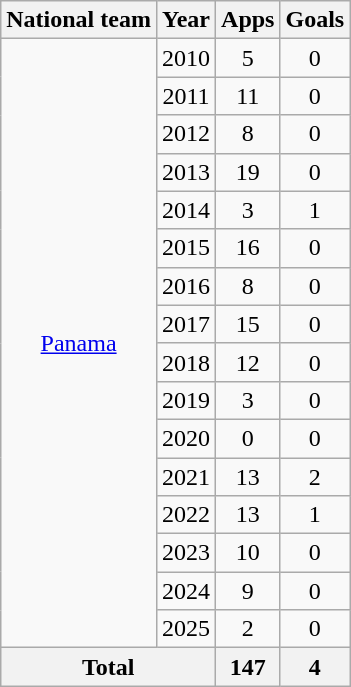<table class="wikitable" style="text-align:center">
<tr>
<th>National team</th>
<th>Year</th>
<th>Apps</th>
<th>Goals</th>
</tr>
<tr>
<td rowspan="16"><a href='#'>Panama</a></td>
<td>2010</td>
<td>5</td>
<td>0</td>
</tr>
<tr>
<td>2011</td>
<td>11</td>
<td>0</td>
</tr>
<tr>
<td>2012</td>
<td>8</td>
<td>0</td>
</tr>
<tr>
<td>2013</td>
<td>19</td>
<td>0</td>
</tr>
<tr>
<td>2014</td>
<td>3</td>
<td>1</td>
</tr>
<tr>
<td>2015</td>
<td>16</td>
<td>0</td>
</tr>
<tr>
<td>2016</td>
<td>8</td>
<td>0</td>
</tr>
<tr>
<td>2017</td>
<td>15</td>
<td>0</td>
</tr>
<tr>
<td>2018</td>
<td>12</td>
<td>0</td>
</tr>
<tr>
<td>2019</td>
<td>3</td>
<td>0</td>
</tr>
<tr>
<td>2020</td>
<td>0</td>
<td>0</td>
</tr>
<tr>
<td>2021</td>
<td>13</td>
<td>2</td>
</tr>
<tr>
<td>2022</td>
<td>13</td>
<td>1</td>
</tr>
<tr>
<td>2023</td>
<td>10</td>
<td>0</td>
</tr>
<tr>
<td>2024</td>
<td>9</td>
<td>0</td>
</tr>
<tr>
<td>2025</td>
<td>2</td>
<td>0</td>
</tr>
<tr>
<th colspan="2">Total</th>
<th>147</th>
<th>4</th>
</tr>
</table>
